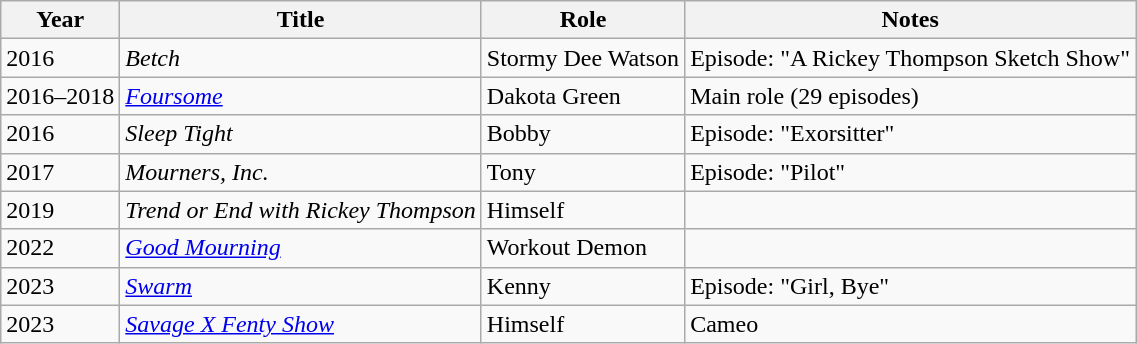<table class="wikitable">
<tr>
<th>Year</th>
<th>Title</th>
<th>Role</th>
<th>Notes</th>
</tr>
<tr>
<td>2016</td>
<td><em>Betch</em></td>
<td>Stormy Dee Watson</td>
<td>Episode: "A Rickey Thompson Sketch Show"</td>
</tr>
<tr>
<td>2016–2018</td>
<td><em><a href='#'>Foursome</a></em></td>
<td>Dakota Green</td>
<td>Main role (29 episodes)</td>
</tr>
<tr>
<td>2016</td>
<td><em>Sleep Tight</em></td>
<td>Bobby</td>
<td>Episode: "Exorsitter"</td>
</tr>
<tr>
<td>2017</td>
<td><em>Mourners, Inc.</em></td>
<td>Tony</td>
<td>Episode: "Pilot"</td>
</tr>
<tr>
<td>2019</td>
<td><em>Trend or End with Rickey Thompson</em></td>
<td>Himself</td>
<td></td>
</tr>
<tr>
<td>2022</td>
<td><em><a href='#'>Good Mourning</a></em></td>
<td>Workout Demon</td>
<td></td>
</tr>
<tr>
<td>2023</td>
<td><em><a href='#'>Swarm</a></em></td>
<td>Kenny</td>
<td>Episode: "Girl, Bye"</td>
</tr>
<tr>
<td>2023</td>
<td><em><a href='#'>Savage X Fenty Show</a></em></td>
<td>Himself</td>
<td>Cameo</td>
</tr>
</table>
